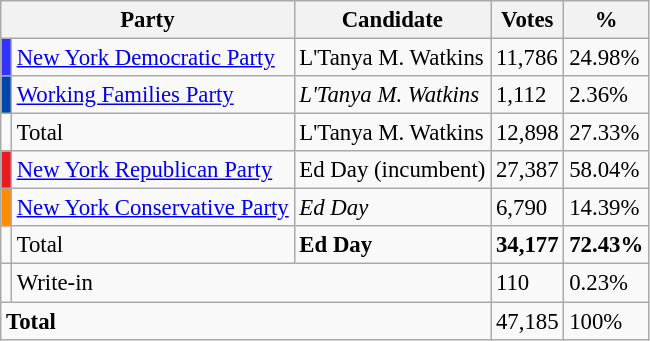<table class="wikitable" style="font-size: 95%">
<tr>
<th colspan="2">Party</th>
<th>Candidate</th>
<th>Votes</th>
<th>%</th>
</tr>
<tr>
<td bgcolor="#3333FF"></td>
<td><a href='#'>New York Democratic Party</a></td>
<td>L'Tanya M. Watkins</td>
<td>11,786</td>
<td>24.98%</td>
</tr>
<tr>
<td bgcolor="#0047AB"></td>
<td><a href='#'>Working Families Party</a></td>
<td><em>L'Tanya M. Watkins</em></td>
<td>1,112</td>
<td>2.36%</td>
</tr>
<tr>
<td></td>
<td>Total</td>
<td>L'Tanya M. Watkins</td>
<td>12,898</td>
<td>27.33%</td>
</tr>
<tr>
<td bgcolor="#E81B23"></td>
<td><a href='#'>New York Republican Party</a></td>
<td>Ed Day (incumbent)</td>
<td>27,387</td>
<td>58.04%</td>
</tr>
<tr>
<td bgcolor="#FF8C00"></td>
<td><a href='#'>New York Conservative Party</a></td>
<td><em>Ed Day</em></td>
<td>6,790</td>
<td>14.39%</td>
</tr>
<tr>
<td></td>
<td>Total</td>
<td><strong>Ed Day</strong></td>
<td><strong>34,177</strong></td>
<td><strong>72.43%</strong></td>
</tr>
<tr>
<td></td>
<td colspan="2">Write-in</td>
<td>110</td>
<td>0.23%</td>
</tr>
<tr>
<td colspan="3"><strong>Total</strong></td>
<td>47,185</td>
<td>100%</td>
</tr>
</table>
